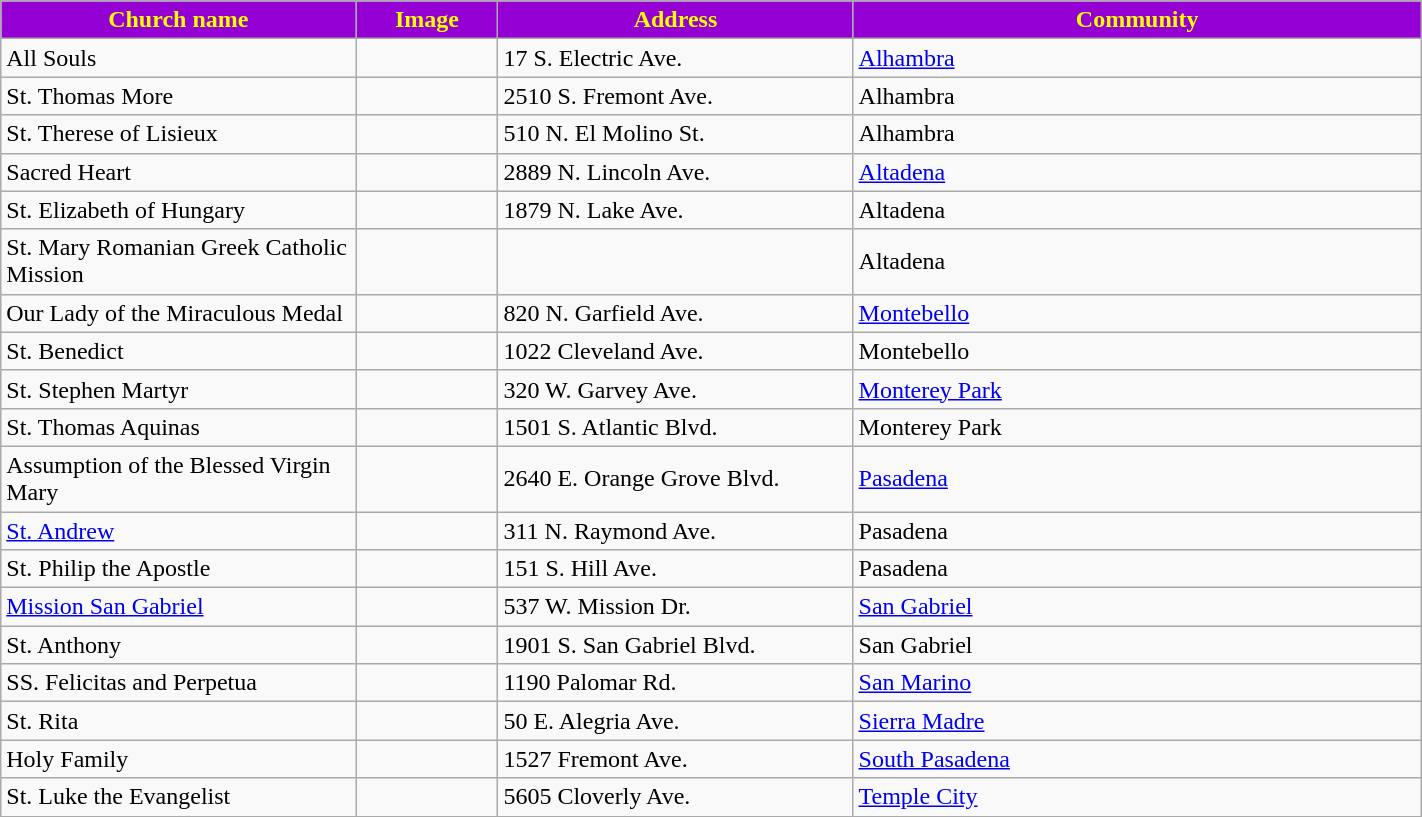<table class="wikitable sortable" style="width:75%">
<tr>
<th style="background:darkviolet; color:yellow;" width="25%"><strong>Church name</strong></th>
<th style="background:darkviolet; color:yellow;" width="10%"><strong>Image</strong></th>
<th style="background:darkviolet; color:yellow;" width="25%"><strong>Address</strong></th>
<th style="background:darkviolet; color:yellow;" width="15"><strong>Community</strong></th>
</tr>
<tr>
<td>All Souls</td>
<td></td>
<td>17 S. Electric Ave. <small></small></td>
<td><a href='#'>Alhambra</a></td>
</tr>
<tr>
<td>St. Thomas More</td>
<td></td>
<td>2510 S. Fremont Ave. <small></small></td>
<td>Alhambra</td>
</tr>
<tr>
<td>St. Therese of Lisieux</td>
<td></td>
<td>510 N. El Molino St. <small></small></td>
<td>Alhambra</td>
</tr>
<tr>
<td>Sacred Heart</td>
<td></td>
<td>2889 N. Lincoln Ave. <small></small></td>
<td><a href='#'>Altadena</a></td>
</tr>
<tr>
<td>St. Elizabeth of Hungary</td>
<td></td>
<td>1879 N. Lake Ave. <small></small></td>
<td>Altadena</td>
</tr>
<tr>
<td>St. Mary Romanian Greek Catholic Mission</td>
<td></td>
<td></td>
<td>Altadena</td>
</tr>
<tr>
<td>Our Lady of the Miraculous Medal</td>
<td></td>
<td>820 N. Garfield Ave. <small></small></td>
<td><a href='#'>Montebello</a></td>
</tr>
<tr>
<td>St. Benedict</td>
<td></td>
<td>1022 Cleveland Ave. <small></small></td>
<td>Montebello</td>
</tr>
<tr>
<td>St. Stephen Martyr</td>
<td></td>
<td>320 W. Garvey Ave. <small></small></td>
<td><a href='#'>Monterey Park</a></td>
</tr>
<tr>
<td>St. Thomas Aquinas</td>
<td></td>
<td>1501 S. Atlantic Blvd. <small></small></td>
<td>Monterey Park</td>
</tr>
<tr>
<td>Assumption of the Blessed Virgin Mary</td>
<td></td>
<td>2640 E. Orange Grove Blvd. <small></small></td>
<td><a href='#'>Pasadena</a></td>
</tr>
<tr>
<td><a href='#'>St. Andrew</a></td>
<td></td>
<td>311 N. Raymond Ave. <small></small></td>
<td>Pasadena</td>
</tr>
<tr>
<td>St. Philip the Apostle</td>
<td></td>
<td>151 S. Hill Ave. <small></small></td>
<td>Pasadena</td>
</tr>
<tr>
<td><a href='#'>Mission San Gabriel</a></td>
<td></td>
<td>537 W. Mission Dr. <small></small></td>
<td><a href='#'>San Gabriel</a></td>
</tr>
<tr>
<td>St. Anthony</td>
<td></td>
<td>1901 S. San Gabriel Blvd. <small></small></td>
<td>San Gabriel</td>
</tr>
<tr>
<td>SS. Felicitas and Perpetua</td>
<td></td>
<td>1190 Palomar Rd. <small></small></td>
<td><a href='#'>San Marino</a></td>
</tr>
<tr>
<td>St. Rita</td>
<td></td>
<td>50 E. Alegria Ave. <small></small></td>
<td><a href='#'>Sierra Madre</a></td>
</tr>
<tr>
<td>Holy Family</td>
<td></td>
<td>1527 Fremont Ave. <small></small></td>
<td><a href='#'>South Pasadena</a></td>
</tr>
<tr>
<td>St. Luke the Evangelist</td>
<td></td>
<td>5605 Cloverly Ave. <small></small></td>
<td><a href='#'>Temple City</a></td>
</tr>
<tr ->
</tr>
</table>
